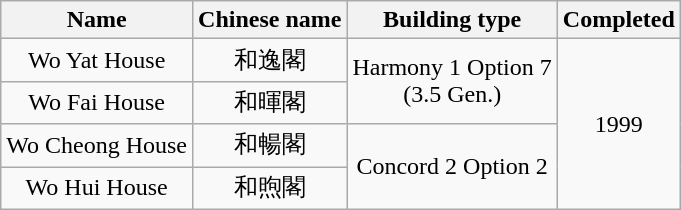<table class="wikitable" style="text-align: center">
<tr>
<th>Name</th>
<th>Chinese name</th>
<th>Building type</th>
<th>Completed</th>
</tr>
<tr>
<td>Wo Yat House</td>
<td>和逸閣</td>
<td rowspan="2">Harmony 1 Option 7<br>(3.5 Gen.)</td>
<td rowspan="4">1999</td>
</tr>
<tr>
<td>Wo Fai House</td>
<td>和暉閣</td>
</tr>
<tr>
<td>Wo Cheong House</td>
<td>和暢閣</td>
<td rowspan="2">Concord 2 Option 2</td>
</tr>
<tr>
<td>Wo Hui House</td>
<td>和煦閣</td>
</tr>
</table>
